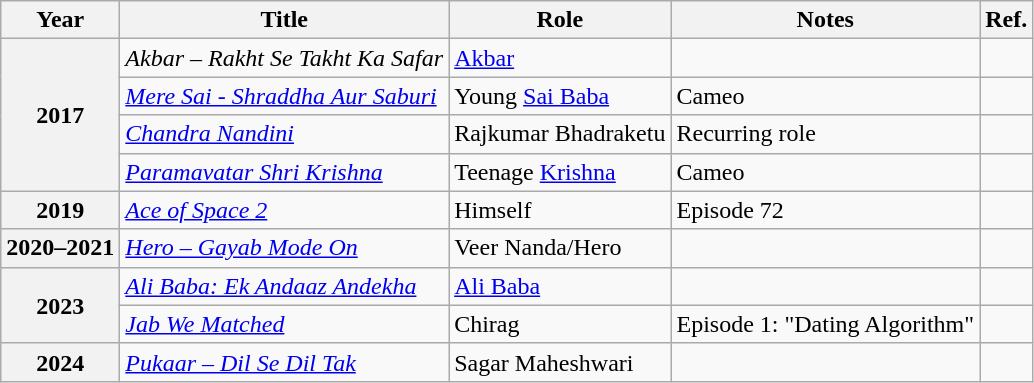<table class="wikitable plainrowheaders sortable">
<tr>
<th scope="col">Year</th>
<th scope="col">Title</th>
<th scope="col">Role</th>
<th scope="col" class="unsortable">Notes</th>
<th scope="col" class="unsortable">Ref.</th>
</tr>
<tr>
<th scope="row" rowspan="4">2017</th>
<td><em>Akbar – Rakht Se Takht Ka Safar</em></td>
<td><a href='#'>Akbar</a></td>
<td></td>
<td></td>
</tr>
<tr>
<td><em><a href='#'>Mere Sai - Shraddha Aur Saburi</a></em></td>
<td>Young <a href='#'>Sai Baba</a></td>
<td>Cameo</td>
<td></td>
</tr>
<tr>
<td><em><a href='#'>Chandra Nandini</a></em></td>
<td>Rajkumar Bhadraketu</td>
<td>Recurring role</td>
<td></td>
</tr>
<tr>
<td><em><a href='#'>Paramavatar Shri Krishna</a></em></td>
<td>Teenage <a href='#'>Krishna</a></td>
<td>Cameo</td>
<td></td>
</tr>
<tr>
<th scope="row">2019</th>
<td><em><a href='#'>Ace of Space 2</a></em></td>
<td>Himself</td>
<td>Episode 72</td>
<td></td>
</tr>
<tr>
<th scope="row">2020–2021</th>
<td><em><a href='#'>Hero – Gayab Mode On</a></em></td>
<td>Veer Nanda/Hero</td>
<td></td>
<td></td>
</tr>
<tr>
<th scope="row" rowspan="2">2023</th>
<td><em><a href='#'>Ali Baba: Ek Andaaz Andekha</a></em></td>
<td><a href='#'>Ali Baba</a></td>
<td></td>
<td></td>
</tr>
<tr>
<td><em><a href='#'>Jab We Matched</a></em></td>
<td>Chirag</td>
<td>Episode 1: "Dating Algorithm"</td>
<td></td>
</tr>
<tr>
<th scope="row">2024</th>
<td><em><a href='#'>Pukaar – Dil Se Dil Tak</a></em></td>
<td>Sagar Maheshwari</td>
<td></td>
<td></td>
</tr>
</table>
